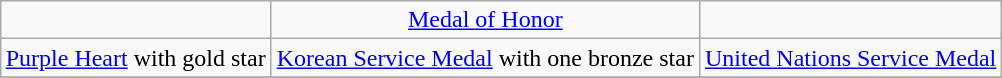<table class="wikitable" style="margin:1em auto; text-align:center;">
<tr>
<td></td>
<td><a href='#'>Medal of Honor</a></td>
<td></td>
</tr>
<tr>
<td><a href='#'>Purple Heart</a> with gold star</td>
<td><a href='#'>Korean Service Medal</a> with one bronze star</td>
<td><a href='#'>United Nations Service Medal</a></td>
</tr>
<tr>
</tr>
</table>
